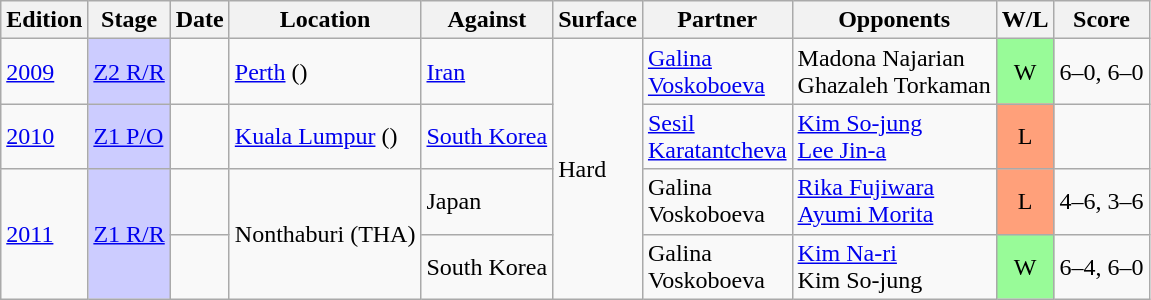<table class="wikitable">
<tr>
<th>Edition</th>
<th>Stage</th>
<th>Date</th>
<th>Location</th>
<th>Against</th>
<th>Surface</th>
<th>Partner</th>
<th>Opponents</th>
<th>W/L</th>
<th>Score</th>
</tr>
<tr>
<td rowspan="1"><a href='#'>2009</a></td>
<td bgcolor=#ccf><a href='#'>Z2 R/R</a></td>
<td></td>
<td rowspan="1"><a href='#'>Perth</a> ()</td>
<td> <a href='#'>Iran</a></td>
<td rowspan="4">Hard</td>
<td> <a href='#'>Galina <br>Voskoboeva</a></td>
<td>Madona Najarian <br> Ghazaleh Torkaman</td>
<td style="text-align:center; background:#98fb98;">W</td>
<td>6–0, 6–0</td>
</tr>
<tr>
<td rowspan="1"><a href='#'>2010</a></td>
<td bgcolor=#ccf><a href='#'>Z1 P/O</a></td>
<td></td>
<td rowspan="1"><a href='#'>Kuala Lumpur</a> ()</td>
<td> <a href='#'>South Korea</a></td>
<td> <a href='#'>Sesil <br>Karatantcheva</a></td>
<td><a href='#'>Kim So-jung</a> <br> <a href='#'>Lee Jin-a</a></td>
<td style="text-align:center; background:#ffa07a;">L</td>
<td></td>
</tr>
<tr>
<td rowspan="2"><a href='#'>2011</a></td>
<td rowspan="2" bgcolor=#ccf><a href='#'>Z1 R/R</a></td>
<td></td>
<td rowspan="2">Nonthaburi (THA)</td>
<td> Japan</td>
<td> Galina <br>Voskoboeva</td>
<td><a href='#'>Rika Fujiwara</a> <br> <a href='#'>Ayumi Morita</a></td>
<td style="text-align:center; background:#ffa07a;">L</td>
<td>4–6, 3–6</td>
</tr>
<tr>
<td></td>
<td> South Korea</td>
<td> Galina <br>Voskoboeva</td>
<td><a href='#'>Kim Na-ri</a> <br> Kim So-jung</td>
<td style="text-align:center; background:#98fb98;">W</td>
<td>6–4, 6–0</td>
</tr>
</table>
